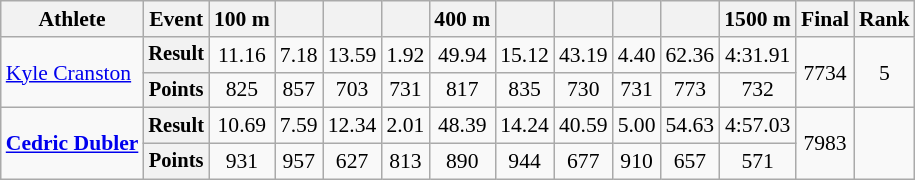<table class=wikitable style=font-size:90%;text-align:center>
<tr>
<th>Athlete</th>
<th>Event</th>
<th>100 m</th>
<th></th>
<th></th>
<th></th>
<th>400 m</th>
<th></th>
<th></th>
<th></th>
<th></th>
<th>1500 m</th>
<th>Final</th>
<th>Rank</th>
</tr>
<tr>
<td align=left rowspan=2><a href='#'>Kyle Cranston</a></td>
<th style=font-size:95%>Result</th>
<td>11.16</td>
<td>7.18</td>
<td>13.59</td>
<td>1.92</td>
<td>49.94</td>
<td>15.12</td>
<td>43.19</td>
<td>4.40</td>
<td>62.36</td>
<td>4:31.91</td>
<td rowspan=2>7734</td>
<td rowspan=2>5</td>
</tr>
<tr>
<th style=font-size:95%>Points</th>
<td>825</td>
<td>857</td>
<td>703</td>
<td>731</td>
<td>817</td>
<td>835</td>
<td>730</td>
<td>731</td>
<td>773</td>
<td>732</td>
</tr>
<tr>
<td align=left rowspan=2><strong><a href='#'>Cedric Dubler</a></strong></td>
<th style=font-size:95%>Result</th>
<td>10.69</td>
<td>7.59</td>
<td>12.34</td>
<td>2.01</td>
<td>48.39</td>
<td>14.24</td>
<td>40.59</td>
<td>5.00</td>
<td>54.63</td>
<td>4:57.03</td>
<td rowspan=2>7983</td>
<td rowspan=2></td>
</tr>
<tr>
<th style=font-size:95%>Points</th>
<td>931</td>
<td>957</td>
<td>627</td>
<td>813</td>
<td>890</td>
<td>944</td>
<td>677</td>
<td>910</td>
<td>657</td>
<td>571</td>
</tr>
</table>
